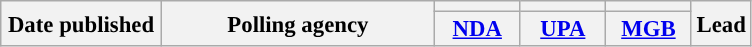<table class="wikitable sortable" style="text-align:center;font-size:95%;line-height:16px">
<tr>
<th rowspan="2" width="100px">Date published</th>
<th rowspan="2" width="175px">Polling agency</th>
<th style="background:"></th>
<th style="background:"></th>
<th style="background:"></th>
<th rowspan="2">Lead</th>
</tr>
<tr>
<th width="50px" class="unsortable"><a href='#'>NDA</a></th>
<th width="50px" class="unsortable"><a href='#'>UPA</a></th>
<th width="50px" class="unsortable"><a href='#'>MGB</a></th>
</tr>
</table>
